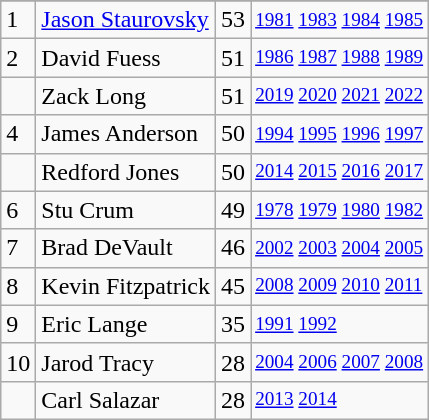<table class="wikitable">
<tr>
</tr>
<tr>
<td>1</td>
<td><a href='#'>Jason Staurovsky</a></td>
<td>53</td>
<td style="font-size:80%;"><a href='#'>1981</a> <a href='#'>1983</a> <a href='#'>1984</a> <a href='#'>1985</a></td>
</tr>
<tr>
<td>2</td>
<td>David Fuess</td>
<td>51</td>
<td style="font-size:80%;"><a href='#'>1986</a> <a href='#'>1987</a> <a href='#'>1988</a> <a href='#'>1989</a></td>
</tr>
<tr>
<td></td>
<td>Zack Long</td>
<td>51</td>
<td style="font-size:80%;"><a href='#'>2019</a> <a href='#'>2020</a> <a href='#'>2021</a> <a href='#'>2022</a></td>
</tr>
<tr>
<td>4</td>
<td>James Anderson</td>
<td>50</td>
<td style="font-size:80%;"><a href='#'>1994</a> <a href='#'>1995</a> <a href='#'>1996</a> <a href='#'>1997</a></td>
</tr>
<tr>
<td></td>
<td>Redford Jones</td>
<td>50</td>
<td style="font-size:80%;"><a href='#'>2014</a> <a href='#'>2015</a> <a href='#'>2016</a> <a href='#'>2017</a></td>
</tr>
<tr>
<td>6</td>
<td>Stu Crum</td>
<td>49</td>
<td style="font-size:80%;"><a href='#'>1978</a> <a href='#'>1979</a> <a href='#'>1980</a> <a href='#'>1982</a></td>
</tr>
<tr>
<td>7</td>
<td>Brad DeVault</td>
<td>46</td>
<td style="font-size:80%;"><a href='#'>2002</a> <a href='#'>2003</a> <a href='#'>2004</a> <a href='#'>2005</a></td>
</tr>
<tr>
<td>8</td>
<td>Kevin Fitzpatrick</td>
<td>45</td>
<td style="font-size:80%;"><a href='#'>2008</a> <a href='#'>2009</a> <a href='#'>2010</a> <a href='#'>2011</a></td>
</tr>
<tr>
<td>9</td>
<td>Eric Lange</td>
<td>35</td>
<td style="font-size:80%;"><a href='#'>1991</a> <a href='#'>1992</a></td>
</tr>
<tr>
<td>10</td>
<td>Jarod Tracy</td>
<td>28</td>
<td style="font-size:80%;"><a href='#'>2004</a> <a href='#'>2006</a> <a href='#'>2007</a> <a href='#'>2008</a></td>
</tr>
<tr>
<td></td>
<td>Carl Salazar</td>
<td>28</td>
<td style="font-size:80%;"><a href='#'>2013</a> <a href='#'>2014</a></td>
</tr>
</table>
